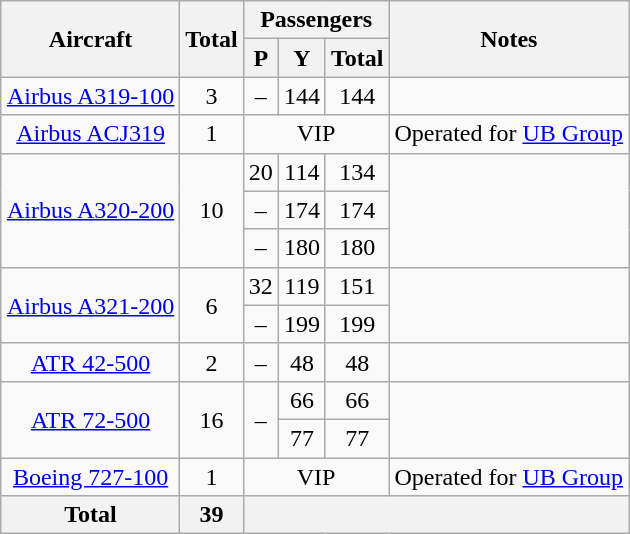<table class="wikitable" style="border-collapse:collapse;text-align:center;margin-left: auto; margin-right: auto">
<tr>
<th rowspan=2>Aircraft</th>
<th rowspan=2>Total</th>
<th colspan=3>Passengers</th>
<th rowspan=2>Notes</th>
</tr>
<tr>
<th><abbr>P</abbr></th>
<th><abbr>Y</abbr></th>
<th>Total</th>
</tr>
<tr>
<td><a href='#'>Airbus A319-100</a></td>
<td>3</td>
<td>–</td>
<td>144</td>
<td>144</td>
<td></td>
</tr>
<tr>
<td><a href='#'>Airbus ACJ319</a></td>
<td>1</td>
<td colspan=3><abbr>VIP</abbr></td>
<td>Operated for <a href='#'>UB Group</a></td>
</tr>
<tr>
<td rowspan=3><a href='#'>Airbus A320-200</a></td>
<td rowspan=3>10</td>
<td>20</td>
<td>114</td>
<td>134</td>
<td rowspan=3></td>
</tr>
<tr>
<td>–</td>
<td>174</td>
<td>174</td>
</tr>
<tr>
<td>–</td>
<td>180</td>
<td>180</td>
</tr>
<tr>
<td rowspan=2><a href='#'>Airbus A321-200</a></td>
<td rowspan=2>6</td>
<td>32</td>
<td>119</td>
<td>151</td>
<td rowspan="2"></td>
</tr>
<tr>
<td>–</td>
<td>199</td>
<td>199</td>
</tr>
<tr>
<td><a href='#'>ATR 42-500</a></td>
<td>2</td>
<td>–</td>
<td>48</td>
<td>48</td>
<td></td>
</tr>
<tr>
<td rowspan=2><a href='#'>ATR 72-500</a></td>
<td rowspan=2>16</td>
<td rowspan=2>–</td>
<td>66</td>
<td>66</td>
<td rowspan=2></td>
</tr>
<tr>
<td>77</td>
<td>77</td>
</tr>
<tr>
<td><a href='#'>Boeing 727-100</a></td>
<td>1</td>
<td colspan=3><abbr>VIP</abbr></td>
<td>Operated for <a href='#'>UB Group</a></td>
</tr>
<tr>
<th>Total</th>
<th>39</th>
<th colspan="4"></th>
</tr>
</table>
